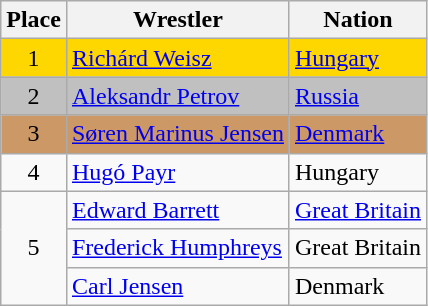<table class=wikitable>
<tr>
<th>Place</th>
<th>Wrestler</th>
<th>Nation</th>
</tr>
<tr bgcolor=gold>
<td align=center>1</td>
<td><a href='#'>Richárd Weisz</a></td>
<td> <a href='#'>Hungary</a></td>
</tr>
<tr bgcolor=silver>
<td align=center>2</td>
<td><a href='#'>Aleksandr Petrov</a></td>
<td> <a href='#'>Russia</a></td>
</tr>
<tr bgcolor=cc9966>
<td align=center>3</td>
<td><a href='#'>Søren Marinus Jensen</a></td>
<td> <a href='#'>Denmark</a></td>
</tr>
<tr>
<td align=center>4</td>
<td><a href='#'>Hugó Payr</a></td>
<td> Hungary</td>
</tr>
<tr>
<td align=center rowspan=3>5</td>
<td><a href='#'>Edward Barrett</a></td>
<td> <a href='#'>Great Britain</a></td>
</tr>
<tr>
<td><a href='#'>Frederick Humphreys</a></td>
<td> Great Britain</td>
</tr>
<tr>
<td><a href='#'>Carl Jensen</a></td>
<td> Denmark</td>
</tr>
</table>
